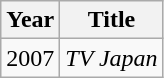<table class="wikitable">
<tr>
<th>Year</th>
<th>Title</th>
</tr>
<tr>
<td>2007</td>
<td><em>TV Japan</em></td>
</tr>
</table>
